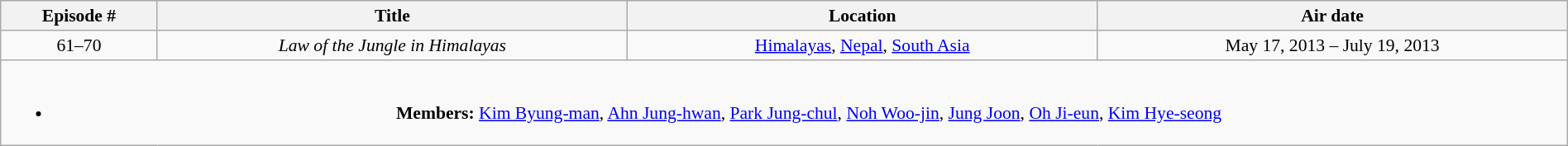<table class="wikitable" style="text-align:center; font-size:90%; width:100%;">
<tr>
<th width="10%">Episode #</th>
<th width="30%">Title</th>
<th width="30%">Location</th>
<th width="30%">Air date</th>
</tr>
<tr>
<td>61–70</td>
<td><em>Law of the Jungle in Himalayas</em></td>
<td><a href='#'>Himalayas</a>, <a href='#'>Nepal</a>, <a href='#'>South Asia</a></td>
<td>May 17, 2013 – July 19, 2013</td>
</tr>
<tr>
<td colspan="4"><br><ul><li><strong>Members:</strong> <a href='#'>Kim Byung-man</a>, <a href='#'>Ahn Jung-hwan</a>, <a href='#'>Park Jung-chul</a>, <a href='#'>Noh Woo-jin</a>, <a href='#'>Jung Joon</a>, <a href='#'>Oh Ji-eun</a>, <a href='#'>Kim Hye-seong</a></li></ul></td>
</tr>
</table>
